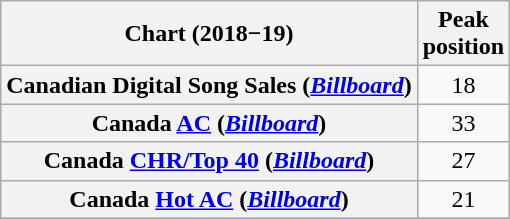<table class="wikitable sortable plainrowheaders" style="text-align:center;">
<tr>
<th>Chart (2018−19)</th>
<th>Peak <br> position</th>
</tr>
<tr>
<th scope="row">Canadian Digital Song Sales (<em><a href='#'>Billboard</a></em>)</th>
<td>18</td>
</tr>
<tr>
<th scope="row">Canada <a href='#'>AC</a> (<em><a href='#'>Billboard</a></em>)</th>
<td>33</td>
</tr>
<tr>
<th scope="row">Canada <a href='#'>CHR/Top 40</a> (<em><a href='#'>Billboard</a></em>)</th>
<td>27</td>
</tr>
<tr>
<th scope="row">Canada <a href='#'>Hot AC</a> (<em><a href='#'>Billboard</a></em>)</th>
<td>21</td>
</tr>
<tr>
</tr>
</table>
